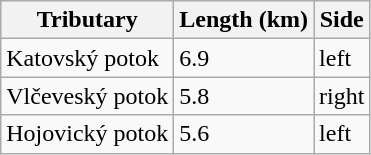<table class="wikitable">
<tr>
<th>Tributary</th>
<th>Length (km)</th>
<th>Side</th>
</tr>
<tr>
<td>Katovský potok</td>
<td>6.9</td>
<td>left</td>
</tr>
<tr>
<td>Vlčeveský potok</td>
<td>5.8</td>
<td>right</td>
</tr>
<tr>
<td>Hojovický potok</td>
<td>5.6</td>
<td>left</td>
</tr>
</table>
